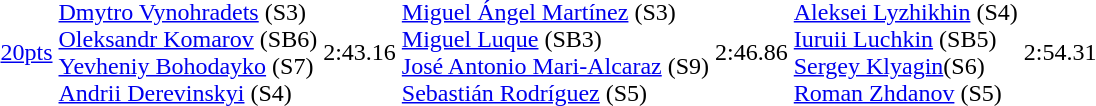<table>
<tr>
<td><a href='#'>20pts</a></td>
<td><a href='#'>Dmytro Vynohradets</a> (S3)<br><a href='#'>Oleksandr Komarov</a> (SB6)<br><a href='#'>Yevheniy Bohodayko</a> (S7)<br><a href='#'>Andrii Derevinskyi</a> (S4)<br></td>
<td>2:43.16</td>
<td><a href='#'>Miguel Ángel Martínez</a> (S3)<br><a href='#'>Miguel Luque</a> (SB3)<br><a href='#'>José Antonio Mari-Alcaraz</a> (S9)<br><a href='#'>Sebastián Rodríguez</a> (S5)<br></td>
<td>2:46.86</td>
<td><a href='#'>Aleksei Lyzhikhin</a> (S4)<br><a href='#'>Iuruii Luchkin</a> (SB5)<br><a href='#'>Sergey Klyagin</a>(S6)<br><a href='#'>Roman Zhdanov</a> (S5)<br></td>
<td>2:54.31</td>
</tr>
</table>
